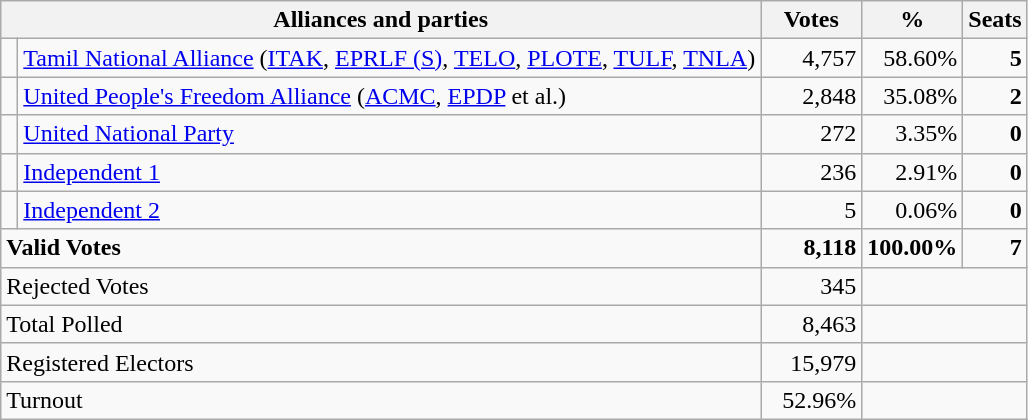<table class="wikitable" border="1" style="text-align:right;">
<tr>
<th valign=bottom align=left colspan=2>Alliances and parties</th>
<th valign=bottom align=center width="60">Votes</th>
<th valign=bottom align=center width="50">%</th>
<th valign=bottom align=center>Seats</th>
</tr>
<tr>
<td bgcolor=> </td>
<td align=left><a href='#'>Tamil National Alliance</a> (<a href='#'>ITAK</a>, <a href='#'>EPRLF (S)</a>, <a href='#'>TELO</a>, <a href='#'>PLOTE</a>, <a href='#'>TULF</a>, <a href='#'>TNLA</a>)</td>
<td>4,757</td>
<td>58.60%</td>
<td><strong>5</strong></td>
</tr>
<tr>
<td bgcolor=> </td>
<td align=left><a href='#'>United People's Freedom Alliance</a> (<a href='#'>ACMC</a>, <a href='#'>EPDP</a> et al.)</td>
<td>2,848</td>
<td>35.08%</td>
<td><strong>2</strong></td>
</tr>
<tr>
<td bgcolor=> </td>
<td align=left><a href='#'>United National Party</a></td>
<td>272</td>
<td>3.35%</td>
<td><strong>0</strong></td>
</tr>
<tr>
<td></td>
<td align=left><a href='#'>Independent 1</a></td>
<td>236</td>
<td>2.91%</td>
<td><strong>0</strong></td>
</tr>
<tr>
<td></td>
<td align=left><a href='#'>Independent 2</a></td>
<td>5</td>
<td>0.06%</td>
<td><strong>0</strong></td>
</tr>
<tr>
<td colspan=2 align=left><strong>Valid Votes</strong></td>
<td><strong>8,118</strong></td>
<td><strong>100.00%</strong></td>
<td><strong>7</strong></td>
</tr>
<tr>
<td colspan=2 align=left>Rejected Votes</td>
<td>345</td>
<td colspan=2></td>
</tr>
<tr>
<td colspan=2 align=left>Total Polled</td>
<td>8,463</td>
<td colspan=2></td>
</tr>
<tr>
<td colspan=2 align=left>Registered Electors</td>
<td>15,979</td>
<td colspan=2></td>
</tr>
<tr>
<td colspan=2 align=left>Turnout</td>
<td>52.96%</td>
<td colspan=2></td>
</tr>
</table>
